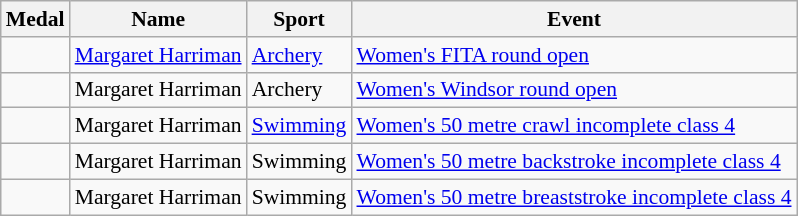<table class="wikitable sortable" style="font-size:90%">
<tr>
<th>Medal</th>
<th>Name</th>
<th>Sport</th>
<th>Event</th>
</tr>
<tr>
<td></td>
<td><a href='#'>Margaret Harriman</a></td>
<td><a href='#'>Archery</a></td>
<td><a href='#'>Women's FITA round open</a></td>
</tr>
<tr>
<td></td>
<td>Margaret Harriman</td>
<td>Archery</td>
<td><a href='#'>Women's Windsor round open</a></td>
</tr>
<tr>
<td></td>
<td>Margaret Harriman</td>
<td><a href='#'>Swimming</a></td>
<td><a href='#'>Women's 50 metre crawl incomplete class 4</a></td>
</tr>
<tr>
<td></td>
<td>Margaret Harriman</td>
<td>Swimming</td>
<td><a href='#'>Women's 50 metre backstroke incomplete class 4</a></td>
</tr>
<tr>
<td></td>
<td>Margaret Harriman</td>
<td>Swimming</td>
<td><a href='#'>Women's 50 metre breaststroke incomplete class 4</a></td>
</tr>
</table>
